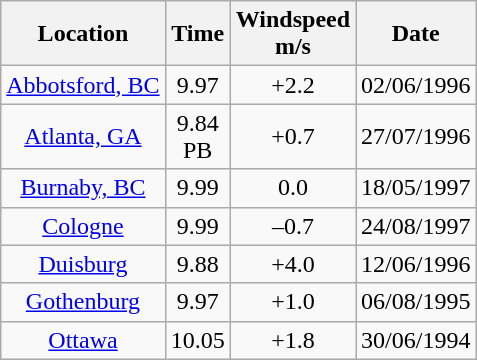<table class="wikitable" style= "text-align: center">
<tr>
<th>Location</th>
<th>Time</th>
<th>Windspeed<br>m/s</th>
<th>Date</th>
</tr>
<tr>
<td><a href='#'>Abbotsford, BC</a></td>
<td>9.97</td>
<td>+2.2</td>
<td>02/06/1996</td>
</tr>
<tr>
<td><a href='#'>Atlanta, GA</a></td>
<td>9.84<br>PB</td>
<td>+0.7</td>
<td>27/07/1996</td>
</tr>
<tr>
<td><a href='#'>Burnaby, BC</a></td>
<td>9.99</td>
<td>0.0</td>
<td>18/05/1997</td>
</tr>
<tr>
<td><a href='#'>Cologne</a></td>
<td>9.99</td>
<td>–0.7</td>
<td>24/08/1997</td>
</tr>
<tr>
<td><a href='#'>Duisburg</a></td>
<td>9.88</td>
<td>+4.0</td>
<td>12/06/1996</td>
</tr>
<tr>
<td><a href='#'>Gothenburg</a></td>
<td>9.97</td>
<td>+1.0</td>
<td>06/08/1995</td>
</tr>
<tr>
<td><a href='#'>Ottawa</a></td>
<td>10.05</td>
<td>+1.8</td>
<td>30/06/1994</td>
</tr>
</table>
